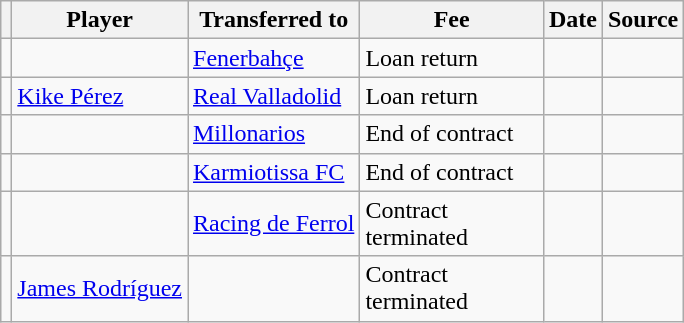<table class="wikitable plainrowheaders sortable">
<tr>
<th></th>
<th scope="col">Player</th>
<th>Transferred to</th>
<th style="width: 115px;">Fee</th>
<th scope="col">Date</th>
<th scope="col">Source</th>
</tr>
<tr>
<td align="center"></td>
<td></td>
<td> <a href='#'>Fenerbahçe</a></td>
<td>Loan return</td>
<td></td>
<td></td>
</tr>
<tr>
<td align="center"></td>
<td> <a href='#'>Kike Pérez</a></td>
<td> <a href='#'>Real Valladolid</a></td>
<td>Loan return</td>
<td></td>
<td></td>
</tr>
<tr>
<td align="center"></td>
<td></td>
<td> <a href='#'>Millonarios</a></td>
<td>End of contract</td>
<td></td>
<td></td>
</tr>
<tr>
<td align="center"></td>
<td></td>
<td> <a href='#'>Karmiotissa FC</a></td>
<td>End of contract</td>
<td></td>
<td></td>
</tr>
<tr>
<td align="center"></td>
<td></td>
<td> <a href='#'>Racing de Ferrol</a></td>
<td>Contract terminated</td>
<td></td>
<td></td>
</tr>
<tr>
<td align="center"></td>
<td> <a href='#'>James Rodríguez</a></td>
<td></td>
<td>Contract terminated</td>
<td></td>
<td></td>
</tr>
</table>
